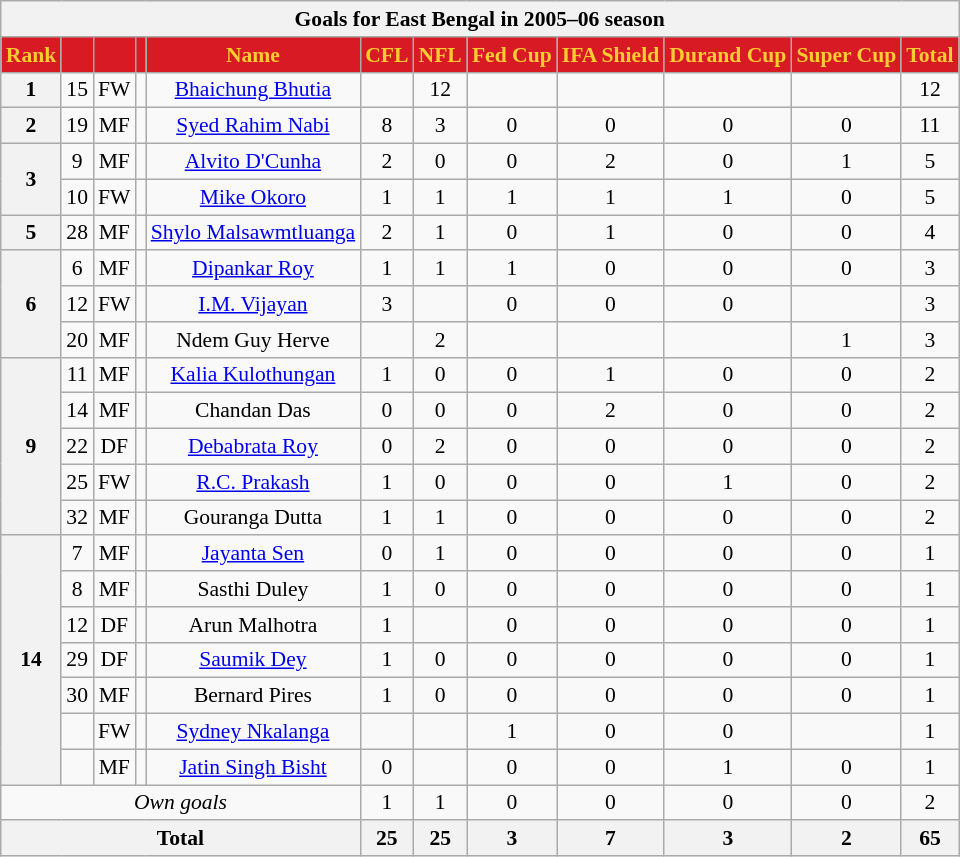<table class="wikitable" style="text-align:center; font-size:90%;">
<tr>
<th colspan="12">Goals for East Bengal in 2005–06 season</th>
</tr>
<tr>
<th style="background:#d71a23; color:#ffcd31; text-align:center;">Rank</th>
<th style="background:#d71a23; color:#ffcd31; text-align:center;"></th>
<th style="background:#d71a23; color:#ffcd31; text-align:center;"></th>
<th style="background:#d71a23; color:#ffcd31; text-align:center;"></th>
<th style="background:#d71a23; color:#ffcd31; text-align:center;">Name</th>
<th style="background:#d71a23; color:#ffcd31; text-align:center;">CFL</th>
<th style="background:#d71a23; color:#ffcd31; text-align:center;">NFL</th>
<th style="background:#d71a23; color:#ffcd31; text-align:center;">Fed Cup</th>
<th style="background:#d71a23; color:#ffcd31; text-align:center;">IFA Shield</th>
<th style="background:#d71a23; color:#ffcd31; text-align:center;">Durand Cup</th>
<th style="background:#d71a23; color:#ffcd31; text-align:center;">Super Cup</th>
<th style="background:#d71a23; color:#ffcd31; text-align:center;">Total</th>
</tr>
<tr>
<th>1</th>
<td>15</td>
<td>FW</td>
<td></td>
<td><a href='#'>Bhaichung Bhutia</a></td>
<td></td>
<td>12</td>
<td></td>
<td></td>
<td></td>
<td></td>
<td>12</td>
</tr>
<tr>
<th>2</th>
<td>19</td>
<td>MF</td>
<td></td>
<td><a href='#'>Syed Rahim Nabi</a></td>
<td>8</td>
<td>3</td>
<td>0</td>
<td>0</td>
<td>0</td>
<td>0</td>
<td>11</td>
</tr>
<tr>
<th rowspan="2">3</th>
<td>9</td>
<td>MF</td>
<td></td>
<td><a href='#'>Alvito D'Cunha</a></td>
<td>2</td>
<td>0</td>
<td>0</td>
<td>2</td>
<td>0</td>
<td>1</td>
<td>5</td>
</tr>
<tr>
<td>10</td>
<td>FW</td>
<td></td>
<td><a href='#'>Mike Okoro</a></td>
<td>1</td>
<td>1</td>
<td>1</td>
<td>1</td>
<td>1</td>
<td>0</td>
<td>5</td>
</tr>
<tr>
<th>5</th>
<td>28</td>
<td>MF</td>
<td></td>
<td><a href='#'>Shylo Malsawmtluanga</a></td>
<td>2</td>
<td>1</td>
<td>0</td>
<td>1</td>
<td>0</td>
<td>0</td>
<td>4</td>
</tr>
<tr>
<th rowspan="3">6</th>
<td>6</td>
<td>MF</td>
<td></td>
<td><a href='#'>Dipankar Roy</a></td>
<td>1</td>
<td>1</td>
<td>1</td>
<td>0</td>
<td>0</td>
<td>0</td>
<td>3</td>
</tr>
<tr>
<td>12</td>
<td>FW</td>
<td></td>
<td><a href='#'>I.M. Vijayan</a></td>
<td>3</td>
<td></td>
<td>0</td>
<td>0</td>
<td>0</td>
<td></td>
<td>3</td>
</tr>
<tr>
<td>20</td>
<td>MF</td>
<td></td>
<td>Ndem Guy Herve</td>
<td></td>
<td>2</td>
<td></td>
<td></td>
<td></td>
<td>1</td>
<td>3</td>
</tr>
<tr>
<th rowspan="5">9</th>
<td>11</td>
<td>MF</td>
<td></td>
<td><a href='#'>Kalia Kulothungan</a></td>
<td>1</td>
<td>0</td>
<td>0</td>
<td>1</td>
<td>0</td>
<td>0</td>
<td>2</td>
</tr>
<tr>
<td>14</td>
<td>MF</td>
<td></td>
<td>Chandan Das</td>
<td>0</td>
<td>0</td>
<td>0</td>
<td>2</td>
<td>0</td>
<td>0</td>
<td>2</td>
</tr>
<tr>
<td>22</td>
<td>DF</td>
<td></td>
<td><a href='#'>Debabrata Roy</a></td>
<td>0</td>
<td>2</td>
<td>0</td>
<td>0</td>
<td>0</td>
<td>0</td>
<td>2</td>
</tr>
<tr>
<td>25</td>
<td>FW</td>
<td></td>
<td><a href='#'>R.C. Prakash</a></td>
<td>1</td>
<td>0</td>
<td>0</td>
<td>0</td>
<td>1</td>
<td>0</td>
<td>2</td>
</tr>
<tr>
<td>32</td>
<td>MF</td>
<td></td>
<td>Gouranga Dutta</td>
<td>1</td>
<td>1</td>
<td>0</td>
<td>0</td>
<td>0</td>
<td>0</td>
<td>2</td>
</tr>
<tr>
<th rowspan="7">14</th>
<td>7</td>
<td>MF</td>
<td></td>
<td><a href='#'>Jayanta Sen</a></td>
<td>0</td>
<td>1</td>
<td>0</td>
<td>0</td>
<td>0</td>
<td>0</td>
<td>1</td>
</tr>
<tr>
<td>8</td>
<td>MF</td>
<td></td>
<td>Sasthi Duley</td>
<td>1</td>
<td>0</td>
<td>0</td>
<td>0</td>
<td>0</td>
<td>0</td>
<td>1</td>
</tr>
<tr>
<td>12</td>
<td>DF</td>
<td></td>
<td>Arun Malhotra</td>
<td>1</td>
<td></td>
<td>0</td>
<td>0</td>
<td>0</td>
<td>0</td>
<td>1</td>
</tr>
<tr>
<td>29</td>
<td>DF</td>
<td></td>
<td><a href='#'>Saumik Dey</a></td>
<td>1</td>
<td>0</td>
<td>0</td>
<td>0</td>
<td>0</td>
<td>0</td>
<td>1</td>
</tr>
<tr>
<td>30</td>
<td>MF</td>
<td></td>
<td>Bernard Pires</td>
<td>1</td>
<td>0</td>
<td>0</td>
<td>0</td>
<td>0</td>
<td>0</td>
<td>1</td>
</tr>
<tr>
<td></td>
<td>FW</td>
<td></td>
<td><a href='#'>Sydney Nkalanga</a></td>
<td></td>
<td></td>
<td>1</td>
<td>0</td>
<td>0</td>
<td></td>
<td>1</td>
</tr>
<tr>
<td></td>
<td>MF</td>
<td></td>
<td><a href='#'>Jatin Singh Bisht</a></td>
<td>0</td>
<td></td>
<td>0</td>
<td>0</td>
<td>1</td>
<td>0</td>
<td>1</td>
</tr>
<tr>
<td colspan="5"><em>Own goals</em></td>
<td>1</td>
<td>1</td>
<td>0</td>
<td>0</td>
<td>0</td>
<td>0</td>
<td>2</td>
</tr>
<tr>
<th colspan="5">Total</th>
<th>25</th>
<th>25</th>
<th>3</th>
<th>7</th>
<th>3</th>
<th>2</th>
<th>65</th>
</tr>
</table>
